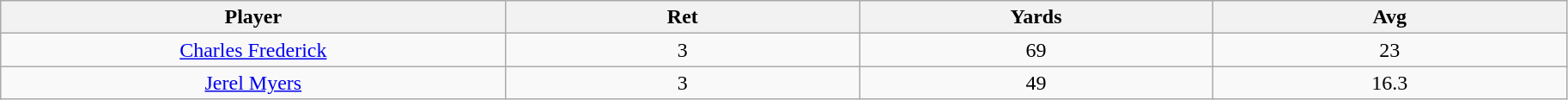<table class="wikitable sortable">
<tr>
<th bgcolor="#DDDDFF" width="10%">Player</th>
<th bgcolor="#DDDDFF" width="7%">Ret</th>
<th bgcolor="#DDDDFF" width="7%">Yards</th>
<th bgcolor="#DDDDFF" width="7%">Avg</th>
</tr>
<tr align="center">
<td><a href='#'>Charles Frederick</a></td>
<td>3</td>
<td>69</td>
<td>23</td>
</tr>
<tr align="center">
<td><a href='#'>Jerel Myers</a></td>
<td>3</td>
<td>49</td>
<td>16.3</td>
</tr>
</table>
